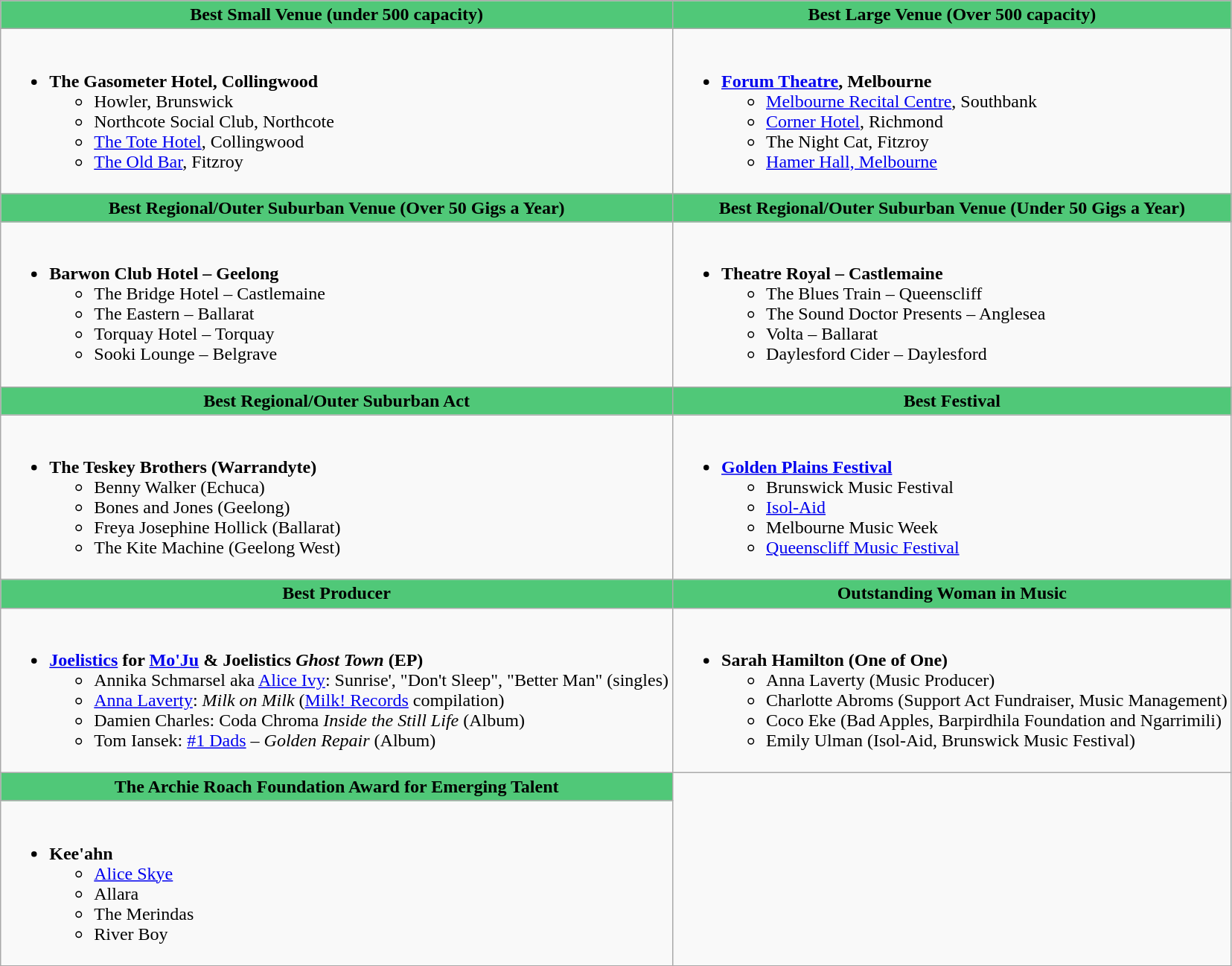<table class=wikitable style="width="100%">
<tr>
<th style="background:#50C878; width=;"50%">Best Small Venue (under 500 capacity)</th>
<th style="background:#50C878; width=;"50%">Best Large Venue (Over 500 capacity)</th>
</tr>
<tr>
<td><br><ul><li><strong>The Gasometer Hotel, Collingwood</strong><ul><li>Howler, Brunswick</li><li>Northcote Social Club, Northcote</li><li><a href='#'>The Tote Hotel</a>, Collingwood</li><li><a href='#'>The Old Bar</a>, Fitzroy</li></ul></li></ul></td>
<td><br><ul><li><strong><a href='#'>Forum Theatre</a>, Melbourne</strong><ul><li><a href='#'>Melbourne Recital Centre</a>, Southbank</li><li><a href='#'>Corner Hotel</a>, Richmond</li><li>The Night Cat, Fitzroy</li><li><a href='#'>Hamer Hall, Melbourne</a></li></ul></li></ul></td>
</tr>
<tr>
<th style="background:#50C878; width=;"50%">Best Regional/Outer Suburban Venue (Over 50 Gigs a Year)</th>
<th style="background:#50C878; width=;"50%">Best Regional/Outer Suburban Venue (Under 50 Gigs a Year)</th>
</tr>
<tr>
<td><br><ul><li><strong>Barwon Club Hotel – Geelong</strong><ul><li>The Bridge Hotel – Castlemaine</li><li>The Eastern – Ballarat</li><li>Torquay Hotel – Torquay</li><li>Sooki Lounge – Belgrave</li></ul></li></ul></td>
<td><br><ul><li><strong>Theatre Royal – Castlemaine</strong><ul><li>The Blues Train – Queenscliff</li><li>The Sound Doctor Presents – Anglesea</li><li>Volta – Ballarat</li><li>Daylesford Cider – Daylesford</li></ul></li></ul></td>
</tr>
<tr>
<th style="background:#50C878; width=;"50%">Best Regional/Outer Suburban Act</th>
<th style="background:#50C878; width=;"50%">Best Festival</th>
</tr>
<tr>
<td><br><ul><li><strong>The Teskey Brothers (Warrandyte)</strong><ul><li>Benny Walker (Echuca)</li><li>Bones and Jones (Geelong)</li><li>Freya Josephine Hollick (Ballarat)</li><li>The Kite Machine (Geelong West)</li></ul></li></ul></td>
<td><br><ul><li><strong><a href='#'>Golden Plains Festival</a></strong><ul><li>Brunswick Music Festival</li><li><a href='#'>Isol-Aid</a></li><li>Melbourne Music Week</li><li><a href='#'>Queenscliff Music Festival</a></li></ul></li></ul></td>
</tr>
<tr>
<th style="background:#50C878; width=;"50%">Best Producer</th>
<th style="background:#50C878; width=;"50%">Outstanding Woman in Music</th>
</tr>
<tr>
<td><br><ul><li><strong><a href='#'>Joelistics</a> for <a href='#'>Mo'Ju</a> & Joelistics <em>Ghost Town</em> (EP)</strong><ul><li>Annika Schmarsel aka <a href='#'>Alice Ivy</a>: Sunrise', "Don't Sleep", "Better Man" (singles)</li><li><a href='#'>Anna Laverty</a>: <em>Milk on Milk</em> (<a href='#'>Milk! Records</a> compilation)</li><li>Damien Charles: Coda Chroma <em>Inside the Still Life</em> (Album)</li><li>Tom Iansek: <a href='#'>#1 Dads</a> – <em>Golden Repair</em> (Album)</li></ul></li></ul></td>
<td><br><ul><li><strong>Sarah Hamilton (One of One)</strong><ul><li>Anna Laverty (Music Producer)</li><li>Charlotte Abroms (Support Act Fundraiser, Music Management)</li><li>Coco Eke (Bad Apples, Barpirdhila Foundation and Ngarrimili)</li><li>Emily Ulman (Isol-Aid, Brunswick Music Festival)</li></ul></li></ul></td>
</tr>
<tr>
<th style="background:#50C878; width=;"50%">The Archie Roach Foundation Award for Emerging Talent</th>
</tr>
<tr>
<td><br><ul><li><strong>Kee'ahn</strong><ul><li><a href='#'>Alice Skye</a></li><li>Allara</li><li>The Merindas</li><li>River Boy</li></ul></li></ul></td>
</tr>
<tr>
</tr>
</table>
